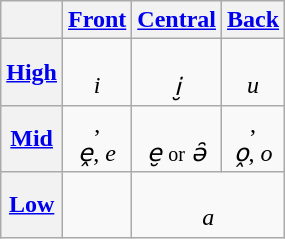<table class="wikitable" style="text-align:center;">
<tr>
<th></th>
<th><a href='#'>Front</a></th>
<th><a href='#'>Central</a></th>
<th><a href='#'>Back</a></th>
</tr>
<tr>
<th><a href='#'>High</a></th>
<td><br><em>i</em></td>
<td><br><em>i̮</em></td>
<td><br><em>u</em></td>
</tr>
<tr>
<th><a href='#'>Mid</a></th>
<td>, <br><em>ḙ</em>, <em>e</em></td>
<td><br><em>e̮</em> <small>or</small> <em>ə̑</em></td>
<td>, <br><em>o̭</em>, <em>o</em></td>
</tr>
<tr>
<th><a href='#'>Low</a></th>
<td></td>
<td colspan="2"><br><em>a</em></td>
</tr>
</table>
